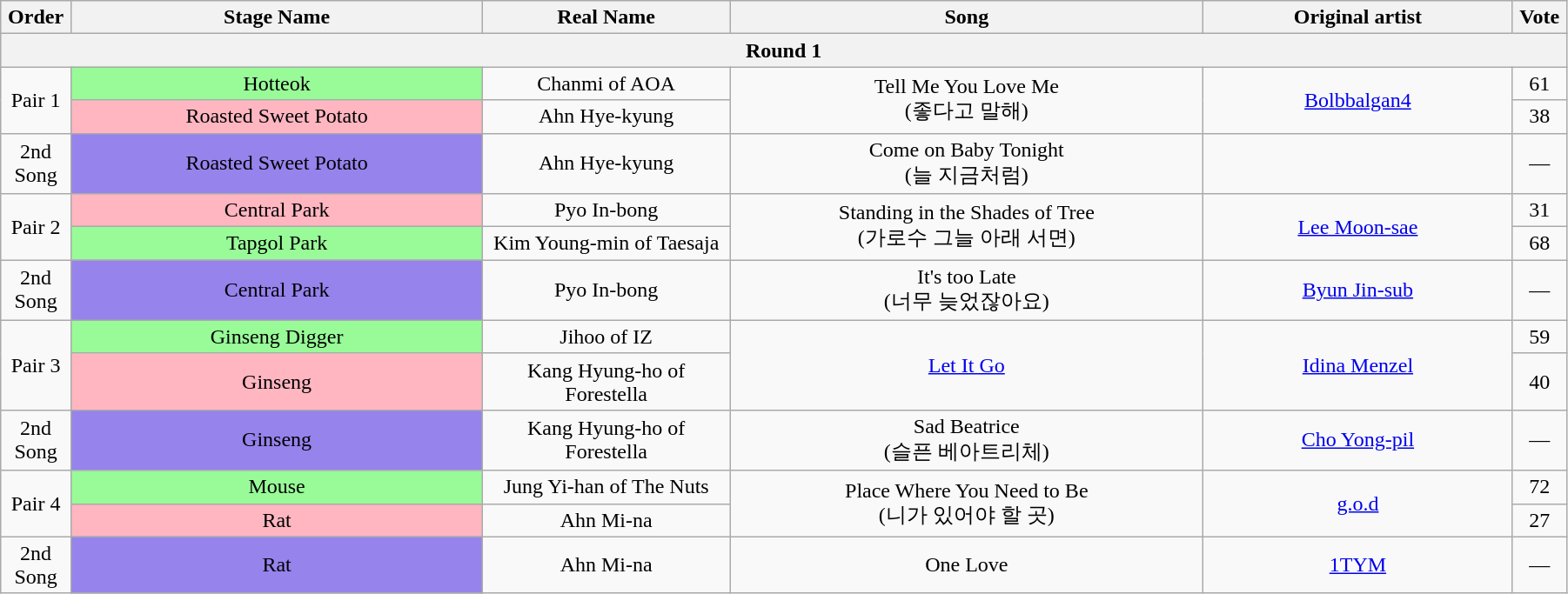<table class="wikitable" style="text-align:center; width:95%;">
<tr>
<th style="width:1%;">Order</th>
<th style="width:20%;">Stage Name</th>
<th style="width:12%;">Real Name</th>
<th style="width:23%;">Song</th>
<th style="width:15%;">Original artist</th>
<th style="width:1%;">Vote</th>
</tr>
<tr>
<th colspan=6>Round 1</th>
</tr>
<tr>
<td rowspan=2>Pair 1</td>
<td bgcolor="palegreen">Hotteok</td>
<td>Chanmi of AOA</td>
<td rowspan=2>Tell Me You Love Me<br>(좋다고 말해)</td>
<td rowspan=2><a href='#'>Bolbbalgan4</a></td>
<td>61</td>
</tr>
<tr>
<td bgcolor="lightpink">Roasted Sweet Potato</td>
<td>Ahn Hye-kyung</td>
<td>38</td>
</tr>
<tr>
<td>2nd Song</td>
<td bgcolor="#9683EC">Roasted Sweet Potato</td>
<td>Ahn Hye-kyung</td>
<td>Come on Baby Tonight<br>(늘 지금처럼)</td>
<td></td>
<td>—</td>
</tr>
<tr>
<td rowspan=2>Pair 2</td>
<td bgcolor="lightpink">Central Park</td>
<td>Pyo In-bong</td>
<td rowspan=2>Standing in the Shades of Tree<br>(가로수 그늘 아래 서면)</td>
<td rowspan=2><a href='#'>Lee Moon-sae</a></td>
<td>31</td>
</tr>
<tr>
<td bgcolor="palegreen">Tapgol Park</td>
<td>Kim Young-min of Taesaja</td>
<td>68</td>
</tr>
<tr>
<td>2nd Song</td>
<td bgcolor="#9683EC">Central Park</td>
<td>Pyo In-bong</td>
<td>It's too Late<br>(너무 늦었잖아요)</td>
<td><a href='#'>Byun Jin-sub</a></td>
<td>—</td>
</tr>
<tr>
<td rowspan=2>Pair 3</td>
<td bgcolor="palegreen">Ginseng Digger</td>
<td>Jihoo of IZ</td>
<td rowspan=2><a href='#'>Let It Go</a> </td>
<td rowspan=2><a href='#'>Idina Menzel</a></td>
<td>59</td>
</tr>
<tr>
<td bgcolor="lightpink">Ginseng</td>
<td>Kang Hyung-ho of Forestella</td>
<td>40</td>
</tr>
<tr>
<td>2nd Song</td>
<td bgcolor="#9683EC">Ginseng</td>
<td>Kang Hyung-ho of Forestella</td>
<td>Sad Beatrice<br>(슬픈 베아트리체)</td>
<td><a href='#'>Cho Yong-pil</a></td>
<td>—</td>
</tr>
<tr>
<td rowspan=2>Pair 4</td>
<td bgcolor="palegreen">Mouse</td>
<td>Jung Yi-han of The Nuts</td>
<td rowspan=2>Place Where You Need to Be<br>(니가 있어야 할 곳)</td>
<td rowspan=2><a href='#'>g.o.d</a></td>
<td>72</td>
</tr>
<tr>
<td bgcolor="lightpink">Rat</td>
<td>Ahn Mi-na</td>
<td>27</td>
</tr>
<tr>
<td>2nd Song</td>
<td bgcolor="#9683EC">Rat</td>
<td>Ahn Mi-na</td>
<td>One Love</td>
<td><a href='#'>1TYM</a></td>
<td>—</td>
</tr>
</table>
